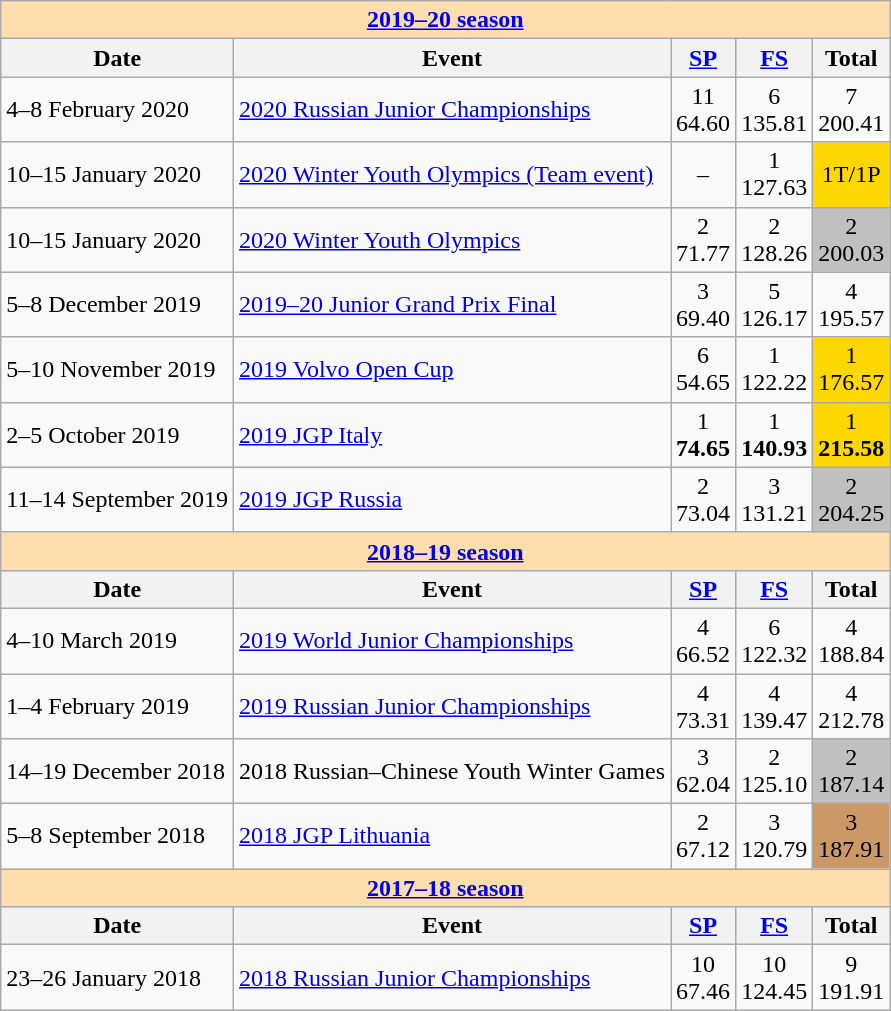<table class="wikitable">
<tr>
<td colspan="5" style="background-color: #ffdead; " align="center"><a href='#'><strong>2019–20 season</strong></a></td>
</tr>
<tr>
<th>Date</th>
<th>Event</th>
<th><a href='#'>SP</a></th>
<th><a href='#'>FS</a></th>
<th>Total</th>
</tr>
<tr>
<td>4–8 February 2020</td>
<td><a href='#'>2020 Russian Junior Championships</a></td>
<td align=center>11 <br> 64.60</td>
<td align=center>6 <br> 135.81</td>
<td align=center>7 <br> 200.41</td>
</tr>
<tr>
<td>10–15 January 2020</td>
<td><a href='#'>2020 Winter Youth Olympics (Team event)</a></td>
<td align=center>–</td>
<td align=center>1 <br> 127.63</td>
<td align=center bgcolor=gold>1T/1P</td>
</tr>
<tr>
<td>10–15 January 2020</td>
<td><a href='#'>2020 Winter Youth Olympics</a></td>
<td align=center>2 <br> 71.77</td>
<td align=center>2 <br> 128.26</td>
<td align=center bgcolor=silver>2 <br> 200.03</td>
</tr>
<tr>
<td>5–8 December 2019</td>
<td><a href='#'>2019–20 Junior Grand Prix Final</a></td>
<td align=center>3 <br> 69.40</td>
<td align=center>5 <br> 126.17</td>
<td align=center>4 <br> 195.57</td>
</tr>
<tr>
<td>5–10 November 2019</td>
<td><a href='#'>2019 Volvo Open Cup</a></td>
<td align=center>6 <br> 54.65</td>
<td align=center>1 <br> 122.22</td>
<td align=center bgcolor=gold>1 <br> 176.57</td>
</tr>
<tr>
<td>2–5 October 2019</td>
<td><a href='#'>2019 JGP Italy</a></td>
<td align=center>1 <br><strong>74.65</strong></td>
<td align=center>1 <br><strong>140.93</strong></td>
<td align=center bgcolor=gold>1 <br><strong>215.58</strong></td>
</tr>
<tr>
<td>11–14 September 2019</td>
<td><a href='#'>2019 JGP Russia</a></td>
<td align=center>2 <br> 73.04</td>
<td align=center>3 <br> 131.21</td>
<td align=center bgcolor=silver>2 <br> 204.25</td>
</tr>
<tr>
<td colspan="5" style="background-color: #ffdead; " align="center"><a href='#'><strong>2018–19 season</strong></a></td>
</tr>
<tr>
<th>Date</th>
<th>Event</th>
<th><a href='#'>SP</a></th>
<th><a href='#'>FS</a></th>
<th>Total</th>
</tr>
<tr>
<td>4–10 March 2019</td>
<td><a href='#'>2019 World Junior Championships</a></td>
<td align=center>4 <br> 66.52</td>
<td align=center>6 <br> 122.32</td>
<td align=center>4 <br> 188.84</td>
</tr>
<tr>
<td>1–4 February 2019</td>
<td><a href='#'>2019 Russian Junior Championships</a></td>
<td align=center>4 <br> 73.31</td>
<td align=center>4 <br> 139.47</td>
<td align=center>4 <br> 212.78</td>
</tr>
<tr>
<td>14–19 December 2018</td>
<td>2018 Russian–Chinese Youth Winter Games</td>
<td align=center>3 <br> 62.04</td>
<td align=center>2 <br> 125.10</td>
<td align=center bgcolor=silver>2 <br> 187.14</td>
</tr>
<tr>
<td>5–8 September 2018</td>
<td><a href='#'>2018 JGP Lithuania</a></td>
<td align=center>2 <br> 67.12</td>
<td align=center>3 <br> 120.79</td>
<td align=center bgcolor=cc9966>3 <br> 187.91</td>
</tr>
<tr>
<td colspan="5" style="background-color: #ffdead; " align="center"><a href='#'><strong>2017–18 season</strong></a></td>
</tr>
<tr>
<th>Date</th>
<th>Event</th>
<th><a href='#'>SP</a></th>
<th><a href='#'>FS</a></th>
<th>Total</th>
</tr>
<tr>
<td>23–26 January 2018</td>
<td><a href='#'>2018 Russian Junior Championships</a></td>
<td align=center>10 <br> 67.46</td>
<td align=center>10 <br> 124.45</td>
<td align=center>9 <br> 191.91</td>
</tr>
</table>
